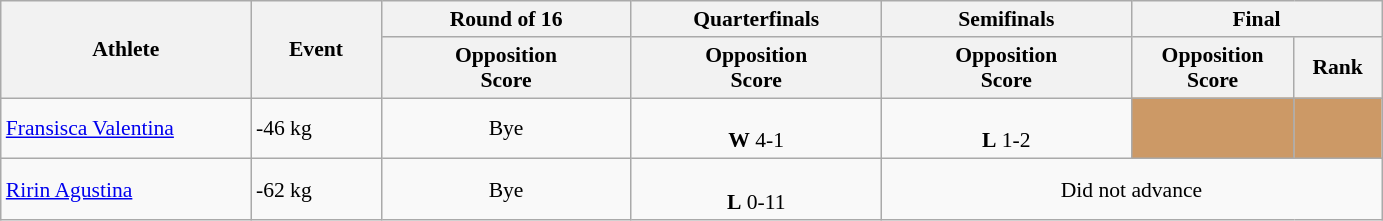<table class=wikitable style="font-size:90%; text-align:center">
<tr>
<th width="160" rowspan="2">Athlete</th>
<th width="80" rowspan="2">Event</th>
<th width="160">Round of 16</th>
<th width="160">Quarterfinals</th>
<th width="160">Semifinals</th>
<th width="160" colspan="2">Final</th>
</tr>
<tr>
<th>Opposition<br>Score</th>
<th>Opposition<br>Score</th>
<th>Opposition<br>Score</th>
<th>Opposition<br>Score</th>
<th>Rank</th>
</tr>
<tr>
<td align=left><a href='#'>Fransisca Valentina</a></td>
<td align=left>-46 kg</td>
<td>Bye</td>
<td> <br><strong>W</strong> 4-1</td>
<td> <br><strong>L</strong> 1-2</td>
<td bgcolor=cc9966></td>
<td bgcolor=cc9966></td>
</tr>
<tr>
<td align=left><a href='#'>Ririn Agustina</a></td>
<td align=left>-62 kg</td>
<td>Bye</td>
<td> <br><strong>L</strong> 0-11</td>
<td colspan="3" align="center">Did not advance</td>
</tr>
</table>
